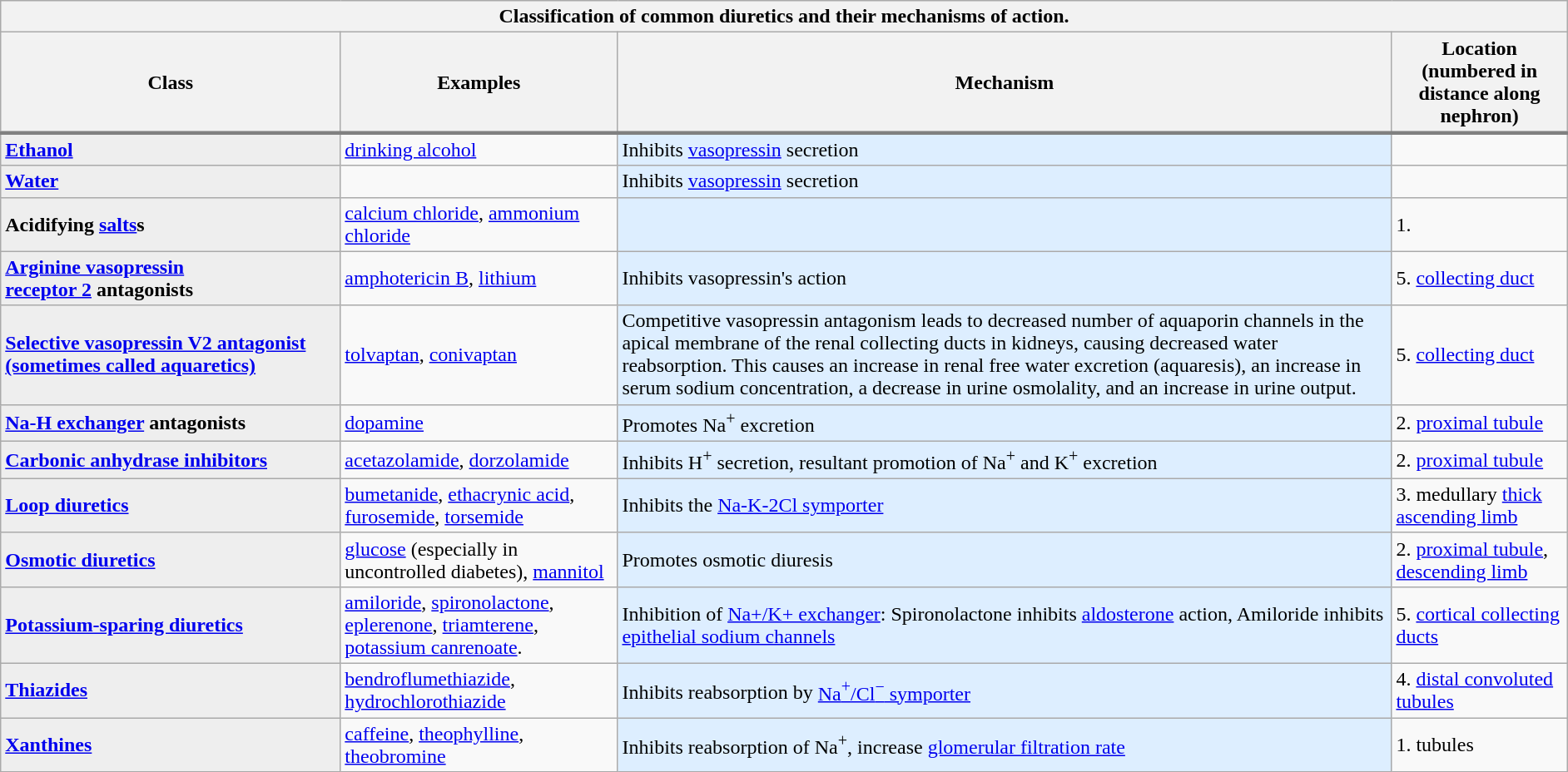<table class="wikitable sortable" style="border-collapse: collapse; margin: 0 0 0 0.5em">
<tr>
<th colspan=4>Classification of common diuretics and their mechanisms of action.</th>
</tr>
<tr align="center" style="border-bottom: 3px solid gray">
<th bgcolor="#eeeeee">Class</th>
<th>Examples</th>
<th bgcolor="#ddeeff">Mechanism</th>
<th>Location (numbered in distance along nephron)</th>
</tr>
<tr>
<td bgcolor="#eeeeee"><strong><a href='#'>Ethanol</a></strong></td>
<td><a href='#'>drinking alcohol</a></td>
<td bgcolor="#ddeeff">Inhibits <a href='#'>vasopressin</a> secretion</td>
<td></td>
</tr>
<tr>
<td bgcolor="#eeeeee"><strong><a href='#'>Water</a></strong></td>
<td></td>
<td bgcolor="#ddeeff">Inhibits <a href='#'>vasopressin</a> secretion</td>
<td></td>
</tr>
<tr>
<td bgcolor="#eeeeee"><strong>Acidifying <a href='#'>salts</a>s</strong></td>
<td><a href='#'>calcium chloride</a>, <a href='#'>ammonium chloride</a></td>
<td bgcolor="#ddeeff"></td>
<td>1.</td>
</tr>
<tr>
<td bgcolor="#eeeeee"><strong><a href='#'>Arginine vasopressin<br>receptor 2</a> antagonists</strong></td>
<td><a href='#'>amphotericin B</a>, <a href='#'>lithium</a> </td>
<td bgcolor="#ddeeff">Inhibits vasopressin's action</td>
<td>5. <a href='#'>collecting duct</a></td>
</tr>
<tr>
<td bgcolor="#eeeeee"><strong><a href='#'>Selective vasopressin V2 antagonist (sometimes called aquaretics)</a></strong></td>
<td><a href='#'>tolvaptan</a>, <a href='#'>conivaptan</a></td>
<td bgcolor="#ddeeff">Competitive vasopressin antagonism leads to decreased number of aquaporin channels in the apical membrane of the renal collecting ducts in kidneys, causing decreased water reabsorption. This causes an increase in renal free water excretion (aquaresis), an increase in serum sodium concentration, a decrease in urine osmolality, and an increase in urine output.</td>
<td>5. <a href='#'>collecting duct</a></td>
</tr>
<tr>
<td bgcolor="#eeeeee"><strong><a href='#'>Na-H exchanger</a> antagonists</strong></td>
<td><a href='#'>dopamine</a></td>
<td bgcolor="#ddeeff">Promotes Na<sup>+</sup> excretion</td>
<td>2. <a href='#'>proximal tubule</a></td>
</tr>
<tr>
<td bgcolor="#eeeeee"><strong><a href='#'>Carbonic anhydrase inhibitors</a></strong></td>
<td><a href='#'>acetazolamide</a>, <a href='#'>dorzolamide</a></td>
<td bgcolor="#ddeeff">Inhibits H<sup>+</sup> secretion, resultant promotion of Na<sup>+</sup> and K<sup>+</sup> excretion</td>
<td>2. <a href='#'>proximal tubule</a></td>
</tr>
<tr>
<td bgcolor="#eeeeee"><strong><a href='#'>Loop diuretics</a></strong></td>
<td><a href='#'>bumetanide</a>, <a href='#'>ethacrynic acid</a>, <a href='#'>furosemide</a>, <a href='#'>torsemide</a></td>
<td bgcolor="#ddeeff">Inhibits the <a href='#'>Na-K-2Cl symporter</a></td>
<td>3. medullary <a href='#'>thick ascending limb</a></td>
</tr>
<tr>
<td bgcolor="#eeeeee"><strong><a href='#'>Osmotic diuretics</a></strong></td>
<td><a href='#'>glucose</a> (especially in uncontrolled diabetes), <a href='#'>mannitol</a></td>
<td bgcolor="#ddeeff">Promotes osmotic diuresis</td>
<td>2. <a href='#'>proximal tubule</a>, <a href='#'>descending limb</a></td>
</tr>
<tr>
<td bgcolor="#eeeeee"><strong><a href='#'>Potassium-sparing diuretics</a></strong></td>
<td><a href='#'>amiloride</a>, <a href='#'>spironolactone</a>, <a href='#'>eplerenone</a>, <a href='#'>triamterene</a>, <a href='#'>potassium canrenoate</a>.</td>
<td bgcolor="#ddeeff">Inhibition of <a href='#'>Na+/K+ exchanger</a>: Spironolactone inhibits <a href='#'>aldosterone</a> action, Amiloride inhibits <a href='#'>epithelial sodium channels</a></td>
<td>5. <a href='#'>cortical collecting ducts</a></td>
</tr>
<tr>
<td bgcolor="#eeeeee"><strong><a href='#'>Thiazides</a></strong></td>
<td><a href='#'>bendroflumethiazide</a>, <a href='#'>hydrochlorothiazide</a></td>
<td bgcolor="#ddeeff">Inhibits reabsorption by <a href='#'>Na<sup>+</sup>/Cl<sup>−</sup> symporter</a></td>
<td>4. <a href='#'>distal convoluted tubules</a></td>
</tr>
<tr>
<td bgcolor="#eeeeee"><strong><a href='#'>Xanthines</a></strong></td>
<td><a href='#'>caffeine</a>, <a href='#'>theophylline</a>, <a href='#'>theobromine</a></td>
<td bgcolor="#ddeeff">Inhibits reabsorption of Na<sup>+</sup>, increase <a href='#'>glomerular filtration rate</a></td>
<td>1. tubules</td>
</tr>
</table>
